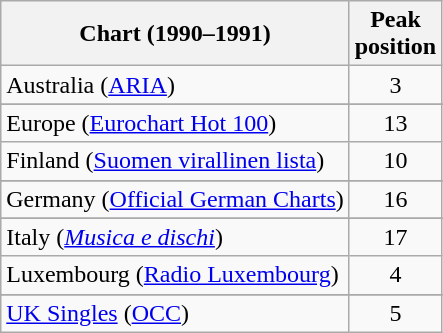<table class="wikitable sortable">
<tr>
<th>Chart (1990–1991)</th>
<th>Peak<br>position</th>
</tr>
<tr>
<td>Australia (<a href='#'>ARIA</a>)</td>
<td style="text-align:center;">3</td>
</tr>
<tr>
</tr>
<tr>
</tr>
<tr>
<td>Europe (<a href='#'>Eurochart Hot 100</a>)</td>
<td style="text-align:center;">13</td>
</tr>
<tr>
<td>Finland (<a href='#'>Suomen virallinen lista</a>)</td>
<td style="text-align:center;">10</td>
</tr>
<tr>
</tr>
<tr>
<td>Germany (<a href='#'>Official German Charts</a>)</td>
<td style="text-align:center;">16</td>
</tr>
<tr>
</tr>
<tr>
<td>Italy (<em><a href='#'>Musica e dischi</a></em>)</td>
<td style="text-align:center;">17</td>
</tr>
<tr>
<td>Luxembourg (<a href='#'>Radio Luxembourg</a>)</td>
<td align="center">4</td>
</tr>
<tr>
</tr>
<tr>
</tr>
<tr>
</tr>
<tr>
</tr>
<tr>
<td><a href='#'>UK Singles</a> (<a href='#'>OCC</a>)</td>
<td style="text-align:center;">5</td>
</tr>
</table>
